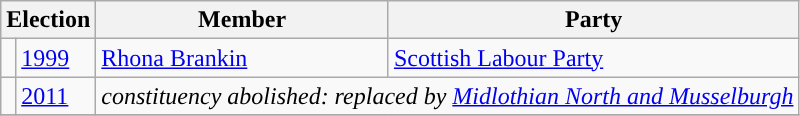<table class="wikitable">
<tr>
<th colspan="2">Election</th>
<th>Member</th>
<th>Party</th>
</tr>
<tr>
<td style="background-color: "></td>
<td><a href='#'>1999</a></td>
<td><a href='#'>Rhona Brankin</a></td>
<td><a href='#'>Scottish Labour Party</a></td>
</tr>
<tr>
<td style="background-color:"></td>
<td><a href='#'>2011</a></td>
<td colspan="3"><em>constituency abolished: replaced by <a href='#'>Midlothian North and Musselburgh</a></em></td>
</tr>
<tr>
</tr>
</table>
